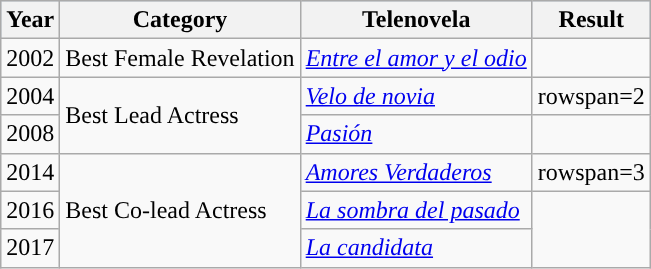<table class="wikitable">
<tr style="background:#b0c4de;">
<th>Year</th>
<th>Category</th>
<th>Telenovela</th>
<th>Result</th>
</tr>
<tr>
<td>2002</td>
<td>Best Female Revelation</td>
<td><em><a href='#'>Entre el amor y el odio</a></em></td>
<td></td>
</tr>
<tr>
<td>2004</td>
<td rowspan=2>Best Lead Actress</td>
<td><em><a href='#'>Velo de novia</a></em></td>
<td>rowspan=2 </td>
</tr>
<tr>
<td>2008</td>
<td><em><a href='#'>Pasión</a></em></td>
</tr>
<tr>
<td>2014</td>
<td rowspan=3>Best Co-lead Actress</td>
<td><em><a href='#'>Amores Verdaderos</a></em></td>
<td>rowspan=3 </td>
</tr>
<tr>
<td>2016</td>
<td><em><a href='#'>La sombra del pasado</a></em></td>
</tr>
<tr>
<td>2017</td>
<td><em><a href='#'>La candidata</a></em></td>
</tr>
</table>
